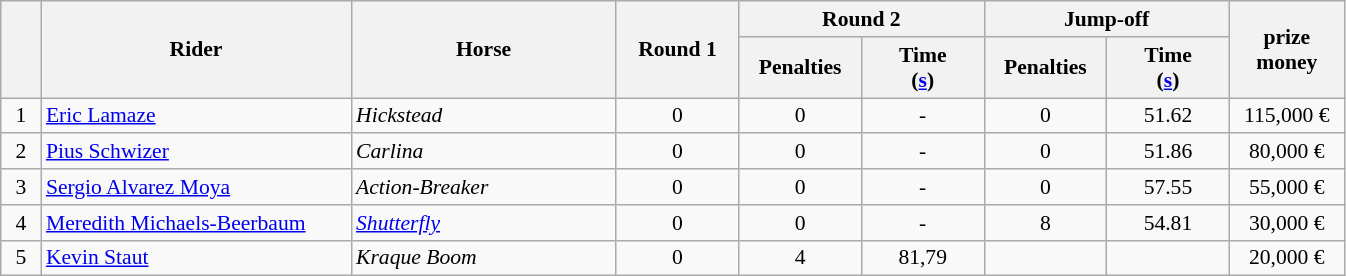<table class="wikitable" style="font-size: 90%">
<tr>
<th rowspan="2" style="width:20px;"></th>
<th rowspan="2" style="width:200px;">Rider</th>
<th rowspan="2" style="width:170px;">Horse</th>
<th rowspan="2" style="width:75px;">Round 1</th>
<th colspan=2>Round 2</th>
<th colspan=2>Jump-off</th>
<th rowspan="2" style="width:70px;">prize<br>money</th>
</tr>
<tr>
<th width=75>Penalties</th>
<th width=75>Time<br>(<a href='#'>s</a>)</th>
<th width=75>Penalties</th>
<th width=75>Time<br>(<a href='#'>s</a>)</th>
</tr>
<tr>
<td align=center>1</td>
<td> <a href='#'>Eric Lamaze</a></td>
<td><em>Hickstead</em></td>
<td align=center>0</td>
<td align=center>0</td>
<td align=center>-</td>
<td align=center>0</td>
<td align=center>51.62</td>
<td align=center>115,000 €</td>
</tr>
<tr>
<td align=center>2</td>
<td> <a href='#'>Pius Schwizer</a></td>
<td><em>Carlina</em></td>
<td align=center>0</td>
<td align=center>0</td>
<td align=center>-</td>
<td align=center>0</td>
<td align=center>51.86</td>
<td align=center>80,000 €</td>
</tr>
<tr>
<td align=center>3</td>
<td> <a href='#'>Sergio Alvarez Moya</a></td>
<td><em>Action-Breaker</em></td>
<td align=center>0</td>
<td align=center>0</td>
<td align=center>-</td>
<td align=center>0</td>
<td align=center>57.55</td>
<td align=center>55,000 €</td>
</tr>
<tr>
<td align=center>4</td>
<td> <a href='#'>Meredith Michaels-Beerbaum</a></td>
<td><em><a href='#'>Shutterfly</a></em></td>
<td align=center>0</td>
<td align=center>0</td>
<td align=center>-</td>
<td align=center>8</td>
<td align=center>54.81</td>
<td align=center>30,000 €</td>
</tr>
<tr>
<td align=center>5</td>
<td> <a href='#'>Kevin Staut</a></td>
<td><em>Kraque Boom</em></td>
<td align=center>0</td>
<td align=center>4</td>
<td align=center>81,79</td>
<td align=center></td>
<td align=center></td>
<td align=center>20,000 €</td>
</tr>
</table>
